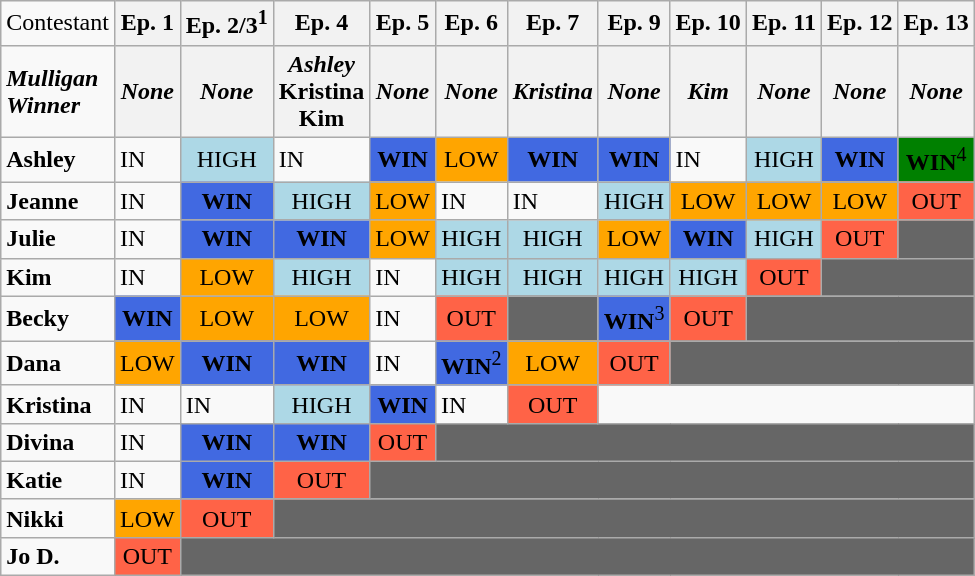<table class="wikitable">
<tr>
<td align="center">Contestant</td>
<th>Ep. 1</th>
<th>Ep. 2/3<sup>1</sup></th>
<th>Ep. 4</th>
<th>Ep. 5</th>
<th>Ep. 6</th>
<th>Ep. 7</th>
<th>Ep. 9</th>
<th>Ep. 10</th>
<th>Ep. 11</th>
<th>Ep. 12</th>
<th>Ep. 13</th>
</tr>
<tr>
<td><strong><em>Mulligan<br>Winner</em></strong></td>
<th><em>None</em></th>
<th><em>None</em></th>
<th><em>Ashley<br></em>Kristina<em><br></em>Kim<em><br></em></th>
<th><em>None</em></th>
<th><em>None</em></th>
<th><em>Kristina</em></th>
<th><em>None</em></th>
<th><em>Kim</em></th>
<th><em>None</em></th>
<th><em>None</em></th>
<th><em>None</em></th>
</tr>
<tr>
<td><strong>Ashley</strong></td>
<td>IN</td>
<td align="center" style="background:lightblue;">HIGH</td>
<td>IN</td>
<td align="center" style="background:royalblue;"><strong>WIN</strong></td>
<td align="center" style="background:orange;">LOW</td>
<td align="center" style="background:royalblue;"><strong>WIN</strong></td>
<td align="center" style="background:royalblue;"><strong>WIN</strong></td>
<td>IN</td>
<td align="center" style="background:lightblue;">HIGH</td>
<td align="center" style="background:royalblue;"><strong>WIN</strong></td>
<td align="center" style="background:green;"><strong>WIN</strong><sup>4</sup></td>
</tr>
<tr>
<td><strong>Jeanne</strong></td>
<td>IN</td>
<td align="center" style="background:royalblue;"><strong>WIN</strong></td>
<td align="center" style="background:lightblue;">HIGH</td>
<td align="center" style="background:orange;">LOW</td>
<td>IN</td>
<td>IN</td>
<td align="center" style="background:lightblue;">HIGH</td>
<td align="center" style="background:orange;">LOW</td>
<td align="center" style="background:orange;">LOW</td>
<td align="center" style="background:orange;">LOW</td>
<td align="center" style="background:tomato;">OUT</td>
</tr>
<tr>
<td><strong>Julie</strong></td>
<td>IN</td>
<td align="center" style="background:royalblue;"><strong>WIN</strong></td>
<td align="center" style="background:royalblue;"><strong>WIN</strong></td>
<td align="center" style="background:orange;">LOW</td>
<td align="center" style="background:lightblue;">HIGH</td>
<td align="center" style="background:lightblue;">HIGH</td>
<td align="center" style="background:orange;">LOW</td>
<td align="center" style="background:royalblue;"><strong>WIN</strong></td>
<td align="center" style="background:lightblue;">HIGH</td>
<td align="center" style="background:tomato;">OUT</td>
<td colspan="3" style="background:#666666;"></td>
</tr>
<tr>
<td><strong>Kim</strong></td>
<td>IN</td>
<td align="center" style="background:orange;">LOW</td>
<td align="center" style="background:lightblue;">HIGH</td>
<td>IN</td>
<td align="center" style="background:lightblue;">HIGH</td>
<td align="center" style="background:lightblue;">HIGH</td>
<td align="center" style="background:lightblue;">HIGH</td>
<td align="center" style="background:lightblue;">HIGH</td>
<td align="center" style="background:tomato;">OUT</td>
<td colspan="4" style="background:#666666;"></td>
</tr>
<tr>
<td><strong>Becky</strong></td>
<td align="center" style="background:royalblue;"><strong>WIN</strong></td>
<td align="center" style="background:orange;">LOW</td>
<td align="center" style="background:orange;">LOW</td>
<td>IN</td>
<td align="center" style="background:tomato;">OUT</td>
<td colspan="1" style="background:#666666;"></td>
<td align="center" style="background:royalblue;"><strong>WIN</strong><sup>3</sup></td>
<td align="center" style="background:tomato;">OUT</td>
<td colspan="5" style="background:#666666;"></td>
</tr>
<tr>
<td><strong>Dana</strong></td>
<td align="center" style="background:orange;">LOW</td>
<td align="center" style="background:royalblue;"><strong>WIN</strong></td>
<td align="center" style="background:royalblue;"><strong>WIN</strong></td>
<td>IN</td>
<td align="center" style="background:royalblue;"><strong>WIN</strong><sup>2</sup></td>
<td align="center" style="background:orange;">LOW</td>
<td align="center" style="background:tomato;">OUT</td>
<td colspan="6" style="background:#666666;"></td>
</tr>
<tr>
<td><strong>Kristina</strong></td>
<td>IN</td>
<td>IN</td>
<td align="center" style="background:lightblue;">HIGH</td>
<td align="center" style="background:royalblue;"><strong>WIN</strong></td>
<td>IN</td>
<td align="center" style="background:tomato;">OUT</td>
<td colspan="7" style="background#:666666;"></td>
</tr>
<tr>
<td><strong>Divina</strong></td>
<td>IN</td>
<td align="center" style="background:royalblue;"><strong>WIN</strong></td>
<td align="center" style="background:royalblue;"><strong>WIN</strong></td>
<td align="center" style="background:tomato;">OUT</td>
<td colspan="8" style="background:#666666;"></td>
</tr>
<tr>
<td><strong>Katie</strong></td>
<td>IN</td>
<td align="center" style="background:royalblue;"><strong>WIN</strong></td>
<td align="center" style="background:tomato;">OUT</td>
<td colspan="9" style="background:#666666;"></td>
</tr>
<tr>
<td><strong>Nikki</strong></td>
<td align="center" style="background:orange;">LOW</td>
<td align="center" style="background:tomato;">OUT</td>
<td colspan="10" style="background:#666666;"></td>
</tr>
<tr>
<td><strong>Jo D.</strong></td>
<td align="center" style="background:tomato;">OUT</td>
<td colspan="11" style="background:#666666;"></td>
</tr>
</table>
